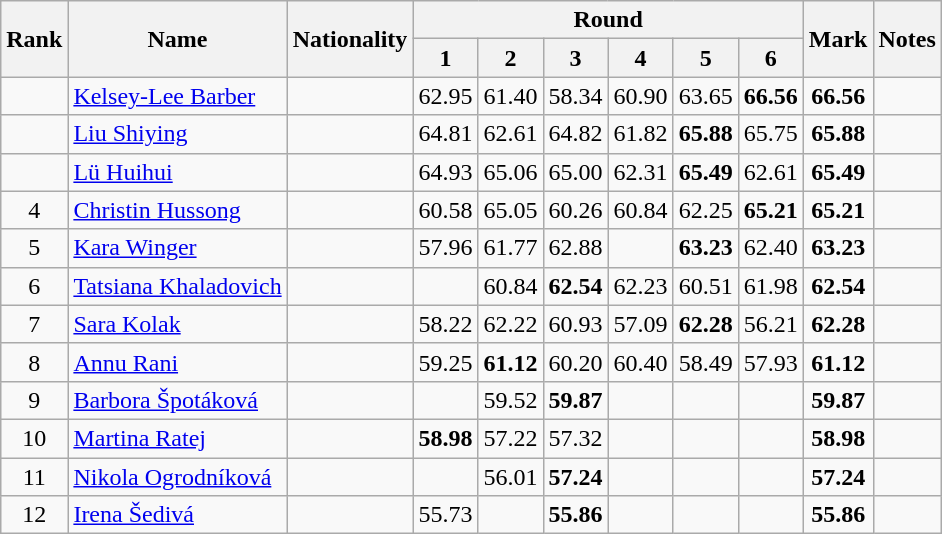<table class="wikitable sortable" style="text-align:center">
<tr>
<th rowspan=2>Rank</th>
<th rowspan=2>Name</th>
<th rowspan=2>Nationality</th>
<th colspan=6>Round</th>
<th rowspan=2>Mark</th>
<th rowspan=2>Notes</th>
</tr>
<tr>
<th>1</th>
<th>2</th>
<th>3</th>
<th>4</th>
<th>5</th>
<th>6</th>
</tr>
<tr>
<td></td>
<td align=left><a href='#'>Kelsey-Lee Barber</a></td>
<td align=left></td>
<td>62.95</td>
<td>61.40</td>
<td>58.34</td>
<td>60.90</td>
<td>63.65</td>
<td><strong>66.56</strong></td>
<td><strong>66.56</strong></td>
<td></td>
</tr>
<tr>
<td></td>
<td align=left><a href='#'>Liu Shiying</a></td>
<td align=left></td>
<td>64.81</td>
<td>62.61</td>
<td>64.82</td>
<td>61.82</td>
<td><strong>65.88</strong></td>
<td>65.75</td>
<td><strong>65.88</strong></td>
<td></td>
</tr>
<tr>
<td></td>
<td align=left><a href='#'>Lü Huihui</a></td>
<td align=left></td>
<td>64.93</td>
<td>65.06</td>
<td>65.00</td>
<td>62.31</td>
<td><strong>65.49</strong></td>
<td>62.61</td>
<td><strong>65.49</strong></td>
<td></td>
</tr>
<tr>
<td>4</td>
<td align=left><a href='#'>Christin Hussong</a></td>
<td align=left></td>
<td>60.58</td>
<td>65.05</td>
<td>60.26</td>
<td>60.84</td>
<td>62.25</td>
<td><strong>65.21</strong></td>
<td><strong>65.21</strong></td>
<td></td>
</tr>
<tr>
<td>5</td>
<td align=left><a href='#'>Kara Winger</a></td>
<td align=left></td>
<td>57.96</td>
<td>61.77</td>
<td>62.88</td>
<td></td>
<td><strong>63.23</strong></td>
<td>62.40</td>
<td><strong>63.23</strong></td>
<td></td>
</tr>
<tr>
<td>6</td>
<td align=left><a href='#'>Tatsiana Khaladovich</a></td>
<td align=left></td>
<td></td>
<td>60.84</td>
<td><strong>62.54</strong></td>
<td>62.23</td>
<td>60.51</td>
<td>61.98</td>
<td><strong>62.54</strong></td>
<td></td>
</tr>
<tr>
<td>7</td>
<td align=left><a href='#'>Sara Kolak</a></td>
<td align=left></td>
<td>58.22</td>
<td>62.22</td>
<td>60.93</td>
<td>57.09</td>
<td><strong>62.28</strong></td>
<td>56.21</td>
<td><strong>62.28</strong></td>
<td></td>
</tr>
<tr>
<td>8</td>
<td align=left><a href='#'>Annu Rani</a></td>
<td align=left></td>
<td>59.25</td>
<td><strong>61.12</strong></td>
<td>60.20</td>
<td>60.40</td>
<td>58.49</td>
<td>57.93</td>
<td><strong>61.12</strong></td>
<td></td>
</tr>
<tr>
<td>9</td>
<td align=left><a href='#'>Barbora Špotáková</a></td>
<td align=left></td>
<td></td>
<td>59.52</td>
<td><strong>59.87</strong></td>
<td></td>
<td></td>
<td></td>
<td><strong>59.87</strong></td>
<td></td>
</tr>
<tr>
<td>10</td>
<td align=left><a href='#'>Martina Ratej</a></td>
<td align=left></td>
<td><strong>58.98</strong></td>
<td>57.22</td>
<td>57.32</td>
<td></td>
<td></td>
<td></td>
<td><strong>58.98</strong></td>
<td></td>
</tr>
<tr>
<td>11</td>
<td align=left><a href='#'>Nikola Ogrodníková</a></td>
<td align=left></td>
<td></td>
<td>56.01</td>
<td><strong>57.24</strong></td>
<td></td>
<td></td>
<td></td>
<td><strong>57.24</strong></td>
<td></td>
</tr>
<tr>
<td>12</td>
<td align=left><a href='#'>Irena Šedivá</a></td>
<td align=left></td>
<td>55.73</td>
<td></td>
<td><strong>55.86</strong></td>
<td></td>
<td></td>
<td></td>
<td><strong>55.86</strong></td>
<td></td>
</tr>
</table>
